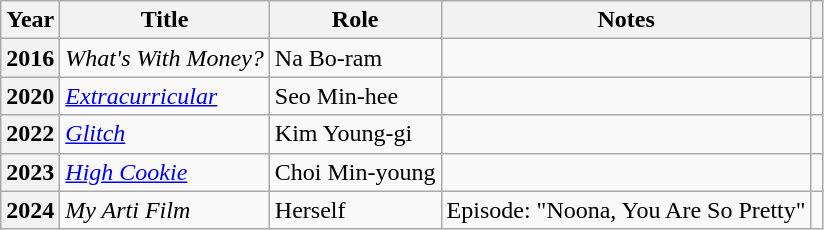<table class="wikitable  plainrowheaders">
<tr>
<th scope="col">Year</th>
<th scope="col">Title</th>
<th scope="col">Role</th>
<th scope="col">Notes</th>
<th scope="col" class="unsortable"></th>
</tr>
<tr>
<th scope="row">2016</th>
<td><em>What's With Money?</em></td>
<td>Na Bo-ram</td>
<td></td>
<td></td>
</tr>
<tr>
<th scope="row">2020</th>
<td><em><a href='#'>Extracurricular</a></em></td>
<td>Seo Min-hee</td>
<td></td>
<td></td>
</tr>
<tr>
<th scope="row">2022</th>
<td><em><a href='#'>Glitch</a></em></td>
<td>Kim Young-gi</td>
<td></td>
<td></td>
</tr>
<tr>
<th scope="row">2023</th>
<td><em><a href='#'>High Cookie</a></em></td>
<td>Choi Min-young</td>
<td></td>
<td></td>
</tr>
<tr>
<th scope="row">2024</th>
<td><em>My Arti Film</em></td>
<td>Herself</td>
<td>Episode: "Noona, You Are So Pretty"</td>
<td></td>
</tr>
</table>
